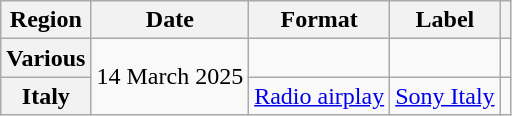<table class="wikitable plainrowheaders">
<tr>
<th scope="col">Region</th>
<th scope="col">Date</th>
<th scope="col">Format</th>
<th scope="col">Label</th>
<th scope="col"></th>
</tr>
<tr>
<th scope="row">Various</th>
<td rowspan="2">14 March 2025</td>
<td></td>
<td></td>
<td style="text-align:center"></td>
</tr>
<tr>
<th scope="row">Italy</th>
<td><a href='#'>Radio airplay</a></td>
<td><a href='#'>Sony Italy</a></td>
<td style="text-align:center"></td>
</tr>
</table>
